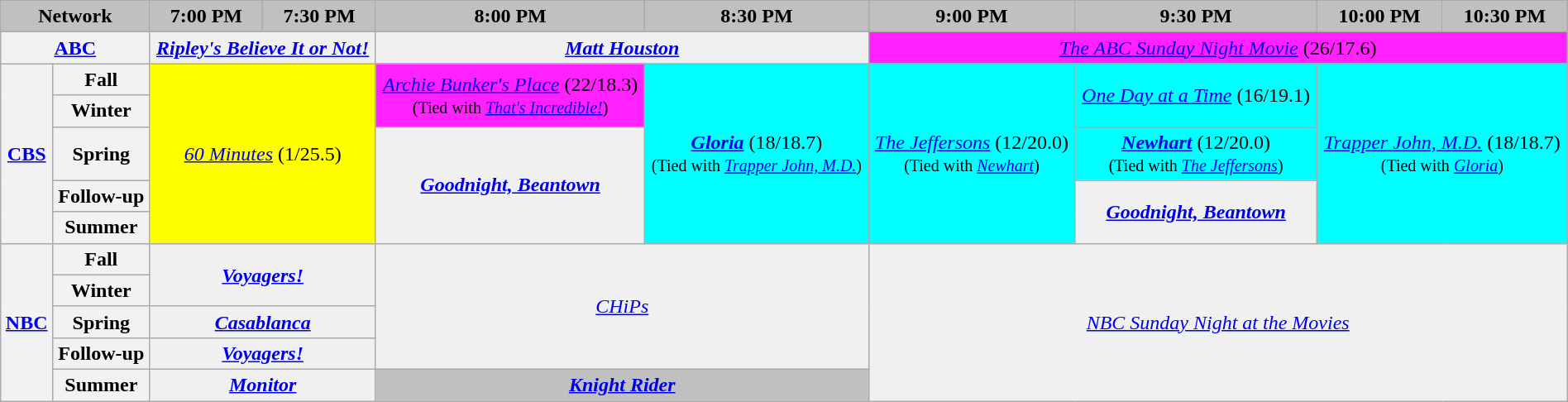<table class="wikitable plainrowheaders" style="width:100%; margin:auto; text-align:center;">
<tr>
<th colspan="2" style="background-color:#C0C0C0;text-align:center">Network</th>
<th style="background-color:#C0C0C0;text-align:center">7:00 PM</th>
<th style="background-color:#C0C0C0;text-align:center">7:30 PM</th>
<th style="background-color:#C0C0C0;text-align:center">8:00 PM</th>
<th style="background-color:#C0C0C0;text-align:center">8:30 PM</th>
<th style="background-color:#C0C0C0;text-align:center">9:00 PM</th>
<th style="background-color:#C0C0C0;text-align:center">9:30 PM</th>
<th style="background-color:#C0C0C0;text-align:center">10:00 PM</th>
<th style="background-color:#C0C0C0;text-align:center">10:30 PM</th>
</tr>
<tr>
<th bgcolor="#C0C0C0" colspan="2"><a href='#'>ABC</a></th>
<td bgcolor="#F0F0F0" colspan="2"><strong><em><a href='#'>Ripley's Believe It or Not!</a></em></strong></td>
<td bgcolor="#F0F0F0" colspan="2"><strong><em><a href='#'>Matt Houston</a></em></strong></td>
<td bgcolor="#FF22FF" colspan="4"><em><a href='#'>The ABC Sunday Night Movie</a></em> (26/17.6)</td>
</tr>
<tr>
<th bgcolor="#C0C0C0" rowspan="5"><a href='#'>CBS</a></th>
<th>Fall</th>
<td bgcolor="#FFFF00" rowspan="5" colspan="2"><em><a href='#'>60 Minutes</a></em> (1/25.5)</td>
<td bgcolor="#FF22FF" rowspan="2"><em><a href='#'>Archie Bunker's Place</a></em> (22/18.3)<br><small>(Tied with <em><a href='#'>That's Incredible!</a></em>)</small></td>
<td bgcolor="#00FFFF" rowspan="5"><strong><em><a href='#'>Gloria</a></em></strong> (18/18.7)<br><small>(Tied with <em><a href='#'>Trapper John, M.D.</a></em>)</small></td>
<td bgcolor="#00FFFF" rowspan="5"><em><a href='#'>The Jeffersons</a></em> (12/20.0)<br><small>(Tied with <em><a href='#'>Newhart</a></em>)</small></td>
<td bgcolor="#00FFFF" rowspan="2"><em><a href='#'>One Day at a Time</a></em> (16/19.1)</td>
<td bgcolor="#00FFFF" rowspan="5" colspan="2"><em><a href='#'>Trapper John, M.D.</a></em> (18/18.7)<br><small>(Tied with <em><a href='#'>Gloria</a></em>)</small></td>
</tr>
<tr>
<th>Winter</th>
</tr>
<tr>
<th>Spring</th>
<td bgcolor="#F0F0F0" rowspan="3"><strong><em><a href='#'>Goodnight, Beantown</a> </em></strong></td>
<td bgcolor="#00FFFF"><strong><em><a href='#'>Newhart</a></em></strong> (12/20.0)<br><small>(Tied with <em><a href='#'>The Jeffersons</a></em>)</small></td>
</tr>
<tr>
<th>Follow-up</th>
<td bgcolor="#F0F0F0" rowspan="2"><strong><em><a href='#'>Goodnight, Beantown</a></em></strong></td>
</tr>
<tr>
<th>Summer</th>
</tr>
<tr>
<th rowspan="5" bgcolor="#C0C0C0"><a href='#'>NBC</a></th>
<th>Fall</th>
<td bgcolor="#F0F0F0" colspan="2" rowspan="2"><strong><em><a href='#'>Voyagers!</a></em></strong></td>
<td colspan="2" rowspan="4" bgcolor="#F0F0F0"><em><a href='#'>CHiPs</a></em></td>
<td colspan="4" rowspan="5" bgcolor="#F0F0F0"><em><a href='#'>NBC Sunday Night at the Movies</a></em></td>
</tr>
<tr>
<th>Winter</th>
</tr>
<tr>
<th>Spring</th>
<td bgcolor="#F0F0F0" colspan="2"><strong><em><a href='#'>Casablanca</a></em></strong></td>
</tr>
<tr>
<th>Follow-up</th>
<td bgcolor="#F0F0F0" colspan="2"><strong><em><a href='#'>Voyagers!</a></em></strong></td>
</tr>
<tr>
<th>Summer</th>
<td bgcolor="#F0F0F0" colspan="2"><strong><em><a href='#'>Monitor</a></em></strong></td>
<td style="background:#C0C0C0;" colspan="2"><strong><em><a href='#'>Knight Rider</a></em></strong> </td>
</tr>
</table>
